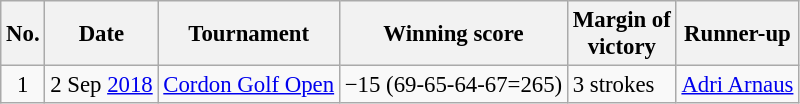<table class="wikitable" style="font-size:95%;">
<tr>
<th>No.</th>
<th>Date</th>
<th>Tournament</th>
<th>Winning score</th>
<th>Margin of<br>victory</th>
<th>Runner-up</th>
</tr>
<tr>
<td align=center>1</td>
<td>2 Sep <a href='#'>2018</a></td>
<td><a href='#'>Cordon Golf Open</a></td>
<td>−15 (69-65-64-67=265)</td>
<td>3 strokes</td>
<td> <a href='#'>Adri Arnaus</a></td>
</tr>
</table>
